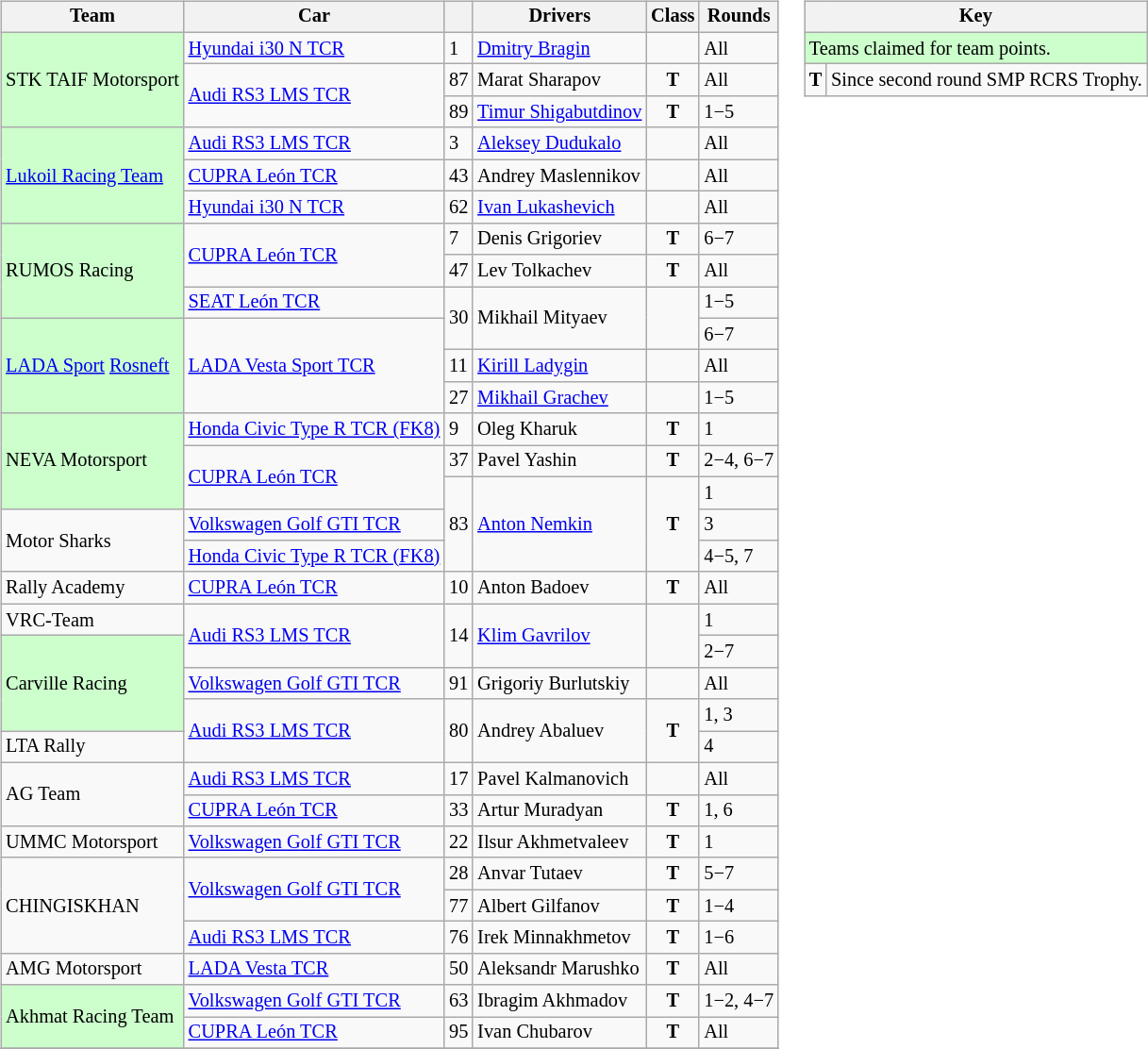<table>
<tr>
<td><br><table class="wikitable" style="font-size: 85%">
<tr>
<th>Team</th>
<th>Car</th>
<th></th>
<th>Drivers</th>
<th>Class</th>
<th>Rounds</th>
</tr>
<tr>
<td rowspan=3 style="background:#ccffcc;">STK TAIF Motorsport </td>
<td><a href='#'>Hyundai i30 N TCR</a></td>
<td>1</td>
<td><a href='#'>Dmitry Bragin</a></td>
<td></td>
<td>All</td>
</tr>
<tr>
<td rowspan=2><a href='#'>Audi RS3 LMS TCR</a></td>
<td>87</td>
<td>Marat Sharapov</td>
<td align=center><strong><span>T</span></strong></td>
<td>All</td>
</tr>
<tr>
<td>89</td>
<td><a href='#'>Timur Shigabutdinov</a></td>
<td align=center><strong><span>T</span></strong></td>
<td>1−5</td>
</tr>
<tr>
<td rowspan=3 style="background:#ccffcc;"><a href='#'>Lukoil Racing Team</a></td>
<td><a href='#'>Audi RS3 LMS TCR</a></td>
<td>3</td>
<td><a href='#'>Aleksey Dudukalo</a></td>
<td></td>
<td>All</td>
</tr>
<tr>
<td><a href='#'>CUPRA León TCR</a></td>
<td>43</td>
<td>Andrey Maslennikov</td>
<td></td>
<td>All</td>
</tr>
<tr>
<td><a href='#'>Hyundai i30 N TCR</a></td>
<td>62</td>
<td><a href='#'>Ivan Lukashevich</a></td>
<td></td>
<td>All</td>
</tr>
<tr>
<td rowspan=3 style="background:#ccffcc;">RUMOS Racing</td>
<td rowspan=2><a href='#'>CUPRA León TCR</a></td>
<td>7</td>
<td>Denis Grigoriev</td>
<td align=center><strong><span>T</span></strong></td>
<td>6−7</td>
</tr>
<tr>
<td>47</td>
<td>Lev Tolkachev</td>
<td align=center><strong><span>T</span></strong></td>
<td>All</td>
</tr>
<tr>
<td><a href='#'>SEAT León TCR</a></td>
<td rowspan=2>30</td>
<td rowspan=2>Mikhail Mityaev</td>
<td rowspan=2></td>
<td>1−5</td>
</tr>
<tr>
<td rowspan=3 style="background:#ccffcc;"><a href='#'>LADA Sport</a> <a href='#'>Rosneft</a></td>
<td rowspan=3><a href='#'>LADA Vesta Sport TCR</a></td>
<td>6−7</td>
</tr>
<tr>
<td>11</td>
<td><a href='#'>Kirill Ladygin</a></td>
<td></td>
<td>All</td>
</tr>
<tr>
<td>27</td>
<td><a href='#'>Mikhail Grachev</a></td>
<td></td>
<td>1−5</td>
</tr>
<tr>
<td rowspan=3 style="background:#ccffcc;">NEVA Motorsport</td>
<td><a href='#'>Honda Civic Type R TCR (FK8)</a></td>
<td>9</td>
<td>Oleg Kharuk</td>
<td align=center><strong><span>T</span></strong></td>
<td>1</td>
</tr>
<tr>
<td rowspan=2><a href='#'>CUPRA León TCR</a></td>
<td>37</td>
<td>Pavel Yashin</td>
<td align=center><strong><span>T</span></strong></td>
<td>2−4, 6−7</td>
</tr>
<tr>
<td rowspan=3>83</td>
<td rowspan=3><a href='#'>Anton Nemkin</a></td>
<td rowspan=3 align=center><strong><span>T</span></strong></td>
<td>1</td>
</tr>
<tr>
<td rowspan=2>Motor Sharks</td>
<td><a href='#'>Volkswagen Golf GTI TCR</a></td>
<td>3</td>
</tr>
<tr>
<td><a href='#'>Honda Civic Type R TCR (FK8)</a></td>
<td>4−5, 7</td>
</tr>
<tr>
<td>Rally Academy</td>
<td><a href='#'>CUPRA León TCR</a></td>
<td>10</td>
<td>Anton Badoev</td>
<td align=center><strong><span>T</span></strong></td>
<td>All</td>
</tr>
<tr>
<td>VRC-Team</td>
<td rowspan=2><a href='#'>Audi RS3 LMS TCR</a></td>
<td rowspan=2>14</td>
<td rowspan=2><a href='#'>Klim Gavrilov</a></td>
<td rowspan=2></td>
<td>1</td>
</tr>
<tr>
<td rowspan=3 style="background:#ccffcc;">Carville Racing</td>
<td>2−7</td>
</tr>
<tr>
<td><a href='#'>Volkswagen Golf GTI TCR</a></td>
<td>91</td>
<td>Grigoriy Burlutskiy</td>
<td></td>
<td>All</td>
</tr>
<tr>
<td rowspan=2><a href='#'>Audi RS3 LMS TCR</a></td>
<td rowspan=2>80</td>
<td rowspan=2>Andrey Abaluev</td>
<td rowspan=2 align=center><strong><span>T</span></strong></td>
<td>1, 3</td>
</tr>
<tr>
<td>LTA Rally</td>
<td>4</td>
</tr>
<tr>
<td rowspan=2>AG Team</td>
<td><a href='#'>Audi RS3 LMS TCR</a></td>
<td>17</td>
<td>Pavel Kalmanovich</td>
<td></td>
<td>All</td>
</tr>
<tr>
<td><a href='#'>CUPRA León TCR</a></td>
<td>33</td>
<td>Artur Muradyan</td>
<td align=center><strong><span>T</span></strong></td>
<td>1, 6</td>
</tr>
<tr>
<td>UMMC Motorsport</td>
<td><a href='#'>Volkswagen Golf GTI TCR</a></td>
<td>22</td>
<td>Ilsur Akhmetvaleev</td>
<td align=center><strong><span>T</span></strong></td>
<td>1</td>
</tr>
<tr>
<td rowspan=3>CHINGISKHAN</td>
<td rowspan=2><a href='#'>Volkswagen Golf GTI TCR</a></td>
<td>28</td>
<td>Anvar Tutaev</td>
<td align=center><strong><span>T</span></strong></td>
<td>5−7</td>
</tr>
<tr>
<td>77</td>
<td>Albert Gilfanov</td>
<td align=center><strong><span>T</span></strong></td>
<td>1−4</td>
</tr>
<tr>
<td><a href='#'>Audi RS3 LMS TCR</a></td>
<td>76</td>
<td>Irek Minnakhmetov</td>
<td align=center><strong><span>T</span></strong></td>
<td>1−6</td>
</tr>
<tr>
<td>AMG Motorsport</td>
<td><a href='#'>LADA Vesta TCR</a></td>
<td>50</td>
<td>Aleksandr Marushko</td>
<td align=center><strong><span>T</span></strong></td>
<td>All</td>
</tr>
<tr>
<td rowspan=2 style="background:#ccffcc;">Akhmat Racing Team</td>
<td><a href='#'>Volkswagen Golf GTI TCR</a></td>
<td>63</td>
<td>Ibragim Akhmadov</td>
<td align=center><strong><span>T</span></strong></td>
<td>1−2, 4−7</td>
</tr>
<tr>
<td><a href='#'>CUPRA León TCR</a></td>
<td>95</td>
<td>Ivan Chubarov</td>
<td align=center><strong><span>T</span></strong></td>
<td>All</td>
</tr>
<tr>
</tr>
</table>
</td>
<td valign="top"><br><table class="wikitable" style="font-size: 85%">
<tr>
<th colspan=2>Key</th>
</tr>
<tr>
<td colspan=2 style="background:#ccffcc;">Teams claimed for team points.</td>
</tr>
<tr>
<td align=center><strong><span>T</span></strong></td>
<td>Since second round SMP RCRS Trophy.</td>
</tr>
</table>
</td>
</tr>
</table>
